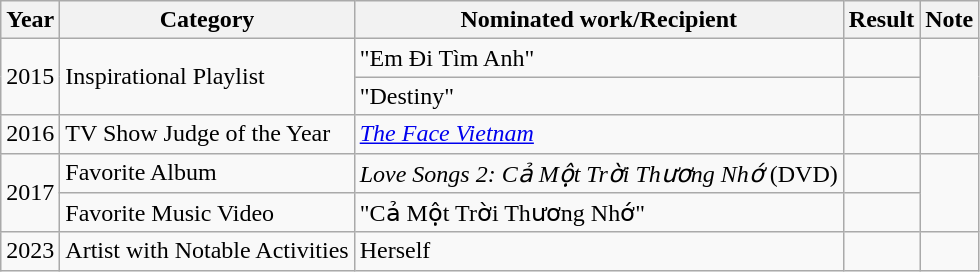<table class="wikitable">
<tr>
<th>Year</th>
<th>Category</th>
<th>Nominated work/Recipient</th>
<th>Result</th>
<th>Note</th>
</tr>
<tr>
<td rowspan="2">2015</td>
<td rowspan="2">Inspirational Playlist</td>
<td>"Em Đi Tìm Anh" </td>
<td></td>
<td rowspan="2"></td>
</tr>
<tr>
<td>"Destiny"</td>
<td></td>
</tr>
<tr>
<td>2016</td>
<td>TV Show Judge of the Year</td>
<td><em><a href='#'>The Face Vietnam</a></em></td>
<td></td>
<td></td>
</tr>
<tr>
<td rowspan="2">2017</td>
<td>Favorite Album</td>
<td><em>Love Songs 2: Cả Một Trời Thương Nhớ</em> (DVD)</td>
<td></td>
<td rowspan="2"></td>
</tr>
<tr>
<td>Favorite Music Video</td>
<td>"Cả Một Trời Thương Nhớ"</td>
<td></td>
</tr>
<tr>
<td>2023</td>
<td>Artist with Notable Activities</td>
<td>Herself</td>
<td></td>
<td></td>
</tr>
</table>
